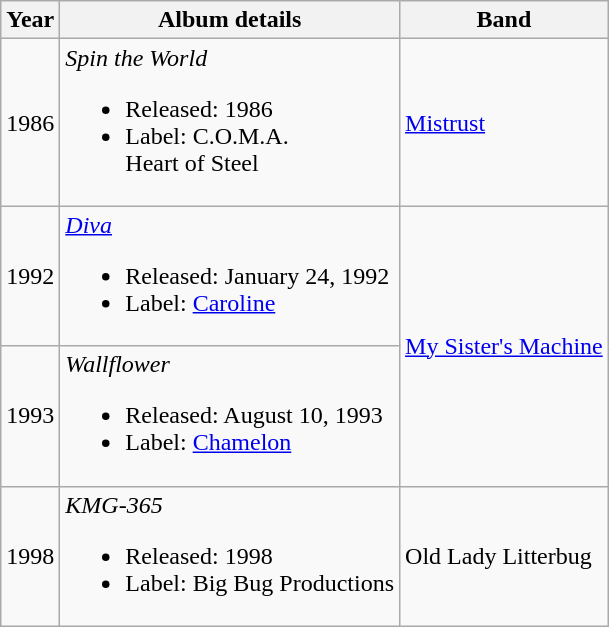<table class="wikitable">
<tr>
<th>Year</th>
<th>Album details</th>
<th>Band</th>
</tr>
<tr>
<td>1986</td>
<td><em>Spin the World</em><br><ul><li>Released: 1986</li><li>Label: C.O.M.A.<br>Heart of Steel</li></ul></td>
<td><a href='#'>Mistrust</a></td>
</tr>
<tr>
<td>1992</td>
<td><em><a href='#'>Diva</a></em><br><ul><li>Released: January 24, 1992</li><li>Label: <a href='#'>Caroline</a></li></ul></td>
<td rowspan=2><a href='#'>My Sister's Machine</a></td>
</tr>
<tr>
<td>1993</td>
<td><em>Wallflower</em><br><ul><li>Released: August 10, 1993</li><li>Label: <a href='#'>Chamelon</a></li></ul></td>
</tr>
<tr>
<td>1998</td>
<td><em>KMG-365</em> <br><ul><li>Released: 1998</li><li>Label: Big Bug Productions</li></ul></td>
<td>Old Lady Litterbug</td>
</tr>
</table>
